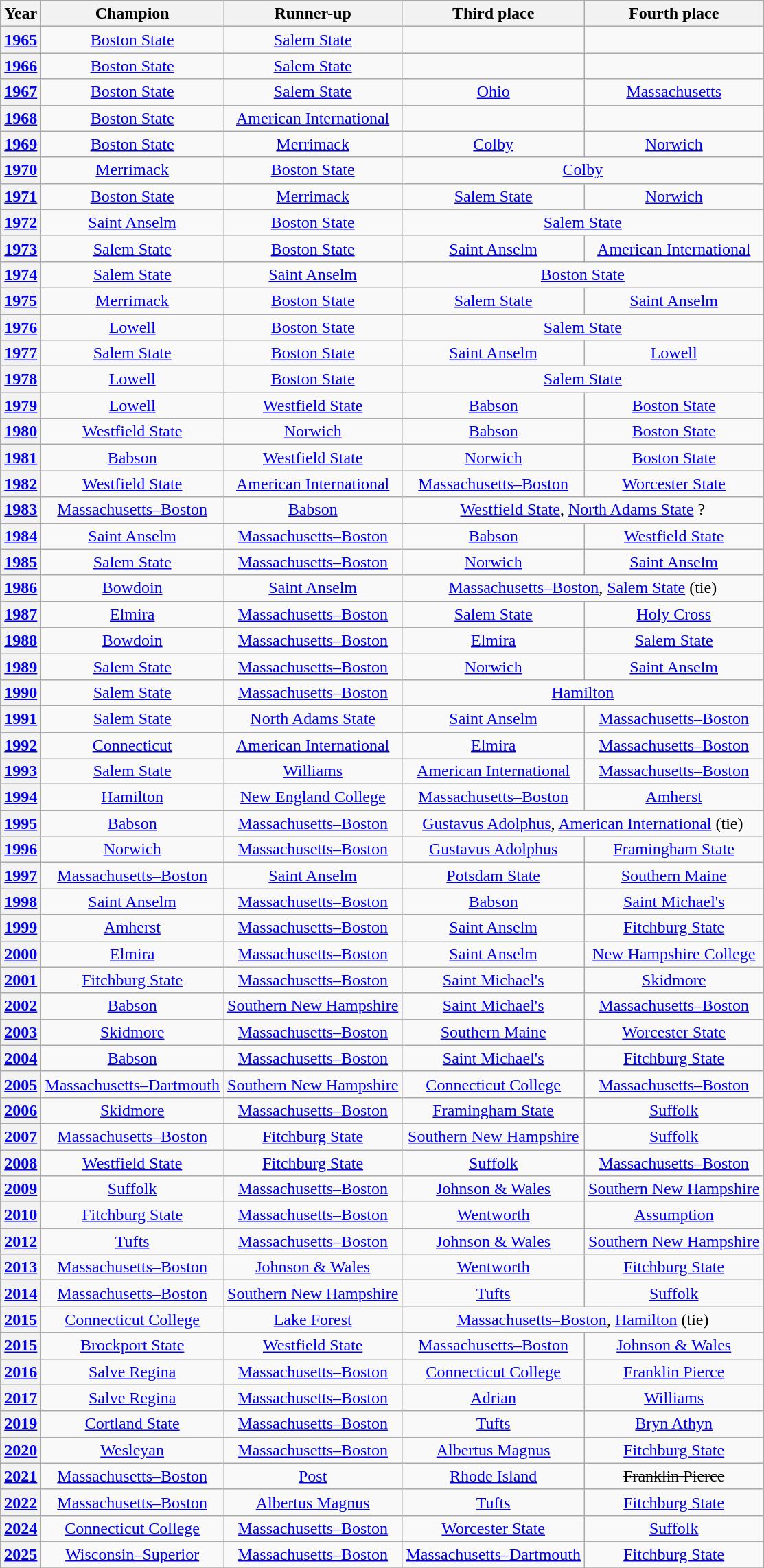<table class="wikitable" style="text-align:center" cellpadding=2 cellspacing=2>
<tr>
<th>Year</th>
<th>Champion</th>
<th>Runner-up</th>
<th>Third place</th>
<th>Fourth place</th>
</tr>
<tr>
<th><a href='#'>1965</a></th>
<td><a href='#'>Boston State</a></td>
<td><a href='#'>Salem State</a></td>
<td></td>
<td></td>
</tr>
<tr>
<th><a href='#'>1966</a></th>
<td><a href='#'>Boston State</a></td>
<td><a href='#'>Salem State</a></td>
<td></td>
<td></td>
</tr>
<tr>
<th><a href='#'>1967</a></th>
<td><a href='#'>Boston State</a></td>
<td><a href='#'>Salem State</a></td>
<td><a href='#'>Ohio</a></td>
<td><a href='#'>Massachusetts</a></td>
</tr>
<tr>
<th><a href='#'>1968</a></th>
<td><a href='#'>Boston State</a></td>
<td><a href='#'>American International</a></td>
<td></td>
<td></td>
</tr>
<tr>
<th><a href='#'>1969</a></th>
<td><a href='#'>Boston State</a></td>
<td><a href='#'>Merrimack</a></td>
<td><a href='#'>Colby</a></td>
<td><a href='#'>Norwich</a></td>
</tr>
<tr>
<th><a href='#'>1970</a></th>
<td><a href='#'>Merrimack</a></td>
<td><a href='#'>Boston State</a></td>
<td colspan=2><a href='#'>Colby</a></td>
</tr>
<tr>
<th><a href='#'>1971</a></th>
<td><a href='#'>Boston State</a></td>
<td><a href='#'>Merrimack</a></td>
<td><a href='#'>Salem State</a></td>
<td><a href='#'>Norwich</a></td>
</tr>
<tr>
<th><a href='#'>1972</a></th>
<td><a href='#'>Saint Anselm</a></td>
<td><a href='#'>Boston State</a></td>
<td colspan=2><a href='#'>Salem State</a></td>
</tr>
<tr>
<th><a href='#'>1973</a></th>
<td><a href='#'>Salem State</a></td>
<td><a href='#'>Boston State</a></td>
<td><a href='#'>Saint Anselm</a></td>
<td><a href='#'>American International</a></td>
</tr>
<tr>
<th><a href='#'>1974</a></th>
<td><a href='#'>Salem State</a></td>
<td><a href='#'>Saint Anselm</a></td>
<td colspan=2><a href='#'>Boston State</a></td>
</tr>
<tr>
<th><a href='#'>1975</a></th>
<td><a href='#'>Merrimack</a></td>
<td><a href='#'>Boston State</a></td>
<td><a href='#'>Salem State</a></td>
<td><a href='#'>Saint Anselm</a></td>
</tr>
<tr>
<th><a href='#'>1976</a></th>
<td><a href='#'>Lowell</a></td>
<td><a href='#'>Boston State</a></td>
<td colspan=2><a href='#'>Salem State</a></td>
</tr>
<tr>
<th><a href='#'>1977</a></th>
<td><a href='#'>Salem State</a></td>
<td><a href='#'>Boston State</a></td>
<td><a href='#'>Saint Anselm</a></td>
<td><a href='#'>Lowell</a></td>
</tr>
<tr>
<th><a href='#'>1978</a></th>
<td><a href='#'>Lowell</a></td>
<td><a href='#'>Boston State</a></td>
<td colspan=2><a href='#'>Salem State</a></td>
</tr>
<tr>
<th><a href='#'>1979</a></th>
<td><a href='#'>Lowell</a></td>
<td><a href='#'>Westfield State</a></td>
<td><a href='#'>Babson</a></td>
<td><a href='#'>Boston State</a></td>
</tr>
<tr>
<th><a href='#'>1980</a></th>
<td><a href='#'>Westfield State</a></td>
<td><a href='#'>Norwich</a></td>
<td><a href='#'>Babson</a></td>
<td><a href='#'>Boston State</a></td>
</tr>
<tr>
<th><a href='#'>1981</a></th>
<td><a href='#'>Babson</a></td>
<td><a href='#'>Westfield State</a></td>
<td><a href='#'>Norwich</a></td>
<td><a href='#'>Boston State</a></td>
</tr>
<tr>
<th><a href='#'>1982</a></th>
<td><a href='#'>Westfield State</a></td>
<td><a href='#'>American International</a></td>
<td><a href='#'>Massachusetts–Boston</a></td>
<td><a href='#'>Worcester State</a></td>
</tr>
<tr>
<th><a href='#'>1983</a></th>
<td><a href='#'>Massachusetts–Boston</a></td>
<td><a href='#'>Babson</a></td>
<td colspan=2><a href='#'>Westfield State</a>, <a href='#'>North Adams State</a> ?</td>
</tr>
<tr>
<th><a href='#'>1984</a></th>
<td><a href='#'>Saint Anselm</a></td>
<td><a href='#'>Massachusetts–Boston</a></td>
<td><a href='#'>Babson</a></td>
<td><a href='#'>Westfield State</a></td>
</tr>
<tr>
<th><a href='#'>1985</a></th>
<td><a href='#'>Salem State</a></td>
<td><a href='#'>Massachusetts–Boston</a></td>
<td><a href='#'>Norwich</a></td>
<td><a href='#'>Saint Anselm</a></td>
</tr>
<tr>
<th><a href='#'>1986</a></th>
<td><a href='#'>Bowdoin</a></td>
<td><a href='#'>Saint Anselm</a></td>
<td colspan=2><a href='#'>Massachusetts–Boston</a>, <a href='#'>Salem State</a> (tie)</td>
</tr>
<tr>
<th><a href='#'>1987</a></th>
<td><a href='#'>Elmira</a></td>
<td><a href='#'>Massachusetts–Boston</a></td>
<td><a href='#'>Salem State</a></td>
<td><a href='#'>Holy Cross</a></td>
</tr>
<tr>
<th><a href='#'>1988</a></th>
<td><a href='#'>Bowdoin</a></td>
<td><a href='#'>Massachusetts–Boston</a></td>
<td><a href='#'>Elmira</a></td>
<td><a href='#'>Salem State</a></td>
</tr>
<tr>
<th><a href='#'>1989</a></th>
<td><a href='#'>Salem State</a></td>
<td><a href='#'>Massachusetts–Boston</a></td>
<td><a href='#'>Norwich</a></td>
<td><a href='#'>Saint Anselm</a></td>
</tr>
<tr>
<th><a href='#'>1990</a></th>
<td><a href='#'>Salem State</a></td>
<td><a href='#'>Massachusetts–Boston</a></td>
<td colspan=2><a href='#'>Hamilton</a></td>
</tr>
<tr>
<th><a href='#'>1991</a></th>
<td><a href='#'>Salem State</a></td>
<td><a href='#'>North Adams State</a></td>
<td><a href='#'>Saint Anselm</a></td>
<td><a href='#'>Massachusetts–Boston</a></td>
</tr>
<tr>
<th><a href='#'>1992</a></th>
<td><a href='#'>Connecticut</a></td>
<td><a href='#'>American International</a></td>
<td><a href='#'>Elmira</a></td>
<td><a href='#'>Massachusetts–Boston</a></td>
</tr>
<tr>
<th><a href='#'>1993</a></th>
<td><a href='#'>Salem State</a></td>
<td><a href='#'>Williams</a></td>
<td><a href='#'>American International</a></td>
<td><a href='#'>Massachusetts–Boston</a></td>
</tr>
<tr>
<th><a href='#'>1994</a></th>
<td><a href='#'>Hamilton</a></td>
<td><a href='#'>New England College</a></td>
<td><a href='#'>Massachusetts–Boston</a></td>
<td><a href='#'>Amherst</a></td>
</tr>
<tr>
<th><a href='#'>1995</a></th>
<td><a href='#'>Babson</a></td>
<td><a href='#'>Massachusetts–Boston</a></td>
<td colspan=2><a href='#'>Gustavus Adolphus</a>, <a href='#'>American International</a> (tie)</td>
</tr>
<tr>
<th><a href='#'>1996</a></th>
<td><a href='#'>Norwich</a></td>
<td><a href='#'>Massachusetts–Boston</a></td>
<td><a href='#'>Gustavus Adolphus</a></td>
<td><a href='#'>Framingham State</a></td>
</tr>
<tr>
<th><a href='#'>1997</a></th>
<td><a href='#'>Massachusetts–Boston</a></td>
<td><a href='#'>Saint Anselm</a></td>
<td><a href='#'>Potsdam State</a></td>
<td><a href='#'>Southern Maine</a></td>
</tr>
<tr>
<th><a href='#'>1998</a></th>
<td><a href='#'>Saint Anselm</a></td>
<td><a href='#'>Massachusetts–Boston</a></td>
<td><a href='#'>Babson</a></td>
<td><a href='#'>Saint Michael's</a></td>
</tr>
<tr>
<th><a href='#'>1999</a></th>
<td><a href='#'>Amherst</a></td>
<td><a href='#'>Massachusetts–Boston</a></td>
<td><a href='#'>Saint Anselm</a></td>
<td><a href='#'>Fitchburg State</a></td>
</tr>
<tr>
<th><a href='#'>2000</a></th>
<td><a href='#'>Elmira</a></td>
<td><a href='#'>Massachusetts–Boston</a></td>
<td><a href='#'>Saint Anselm</a></td>
<td><a href='#'>New Hampshire College</a></td>
</tr>
<tr>
<th><a href='#'>2001</a></th>
<td><a href='#'>Fitchburg State</a></td>
<td><a href='#'>Massachusetts–Boston</a></td>
<td><a href='#'>Saint Michael's</a></td>
<td><a href='#'>Skidmore</a></td>
</tr>
<tr>
<th><a href='#'>2002</a></th>
<td><a href='#'>Babson</a></td>
<td><a href='#'>Southern New Hampshire</a></td>
<td><a href='#'>Saint Michael's</a></td>
<td><a href='#'>Massachusetts–Boston</a></td>
</tr>
<tr>
<th><a href='#'>2003</a></th>
<td><a href='#'>Skidmore</a></td>
<td><a href='#'>Massachusetts–Boston</a></td>
<td><a href='#'>Southern Maine</a></td>
<td><a href='#'>Worcester State</a></td>
</tr>
<tr>
<th><a href='#'>2004</a></th>
<td><a href='#'>Babson</a></td>
<td><a href='#'>Massachusetts–Boston</a></td>
<td><a href='#'>Saint Michael's</a></td>
<td><a href='#'>Fitchburg State</a></td>
</tr>
<tr>
<th><a href='#'>2005</a></th>
<td><a href='#'>Massachusetts–Dartmouth</a></td>
<td><a href='#'>Southern New Hampshire</a></td>
<td><a href='#'>Connecticut College</a></td>
<td><a href='#'>Massachusetts–Boston</a></td>
</tr>
<tr>
<th><a href='#'>2006</a></th>
<td><a href='#'>Skidmore</a></td>
<td><a href='#'>Massachusetts–Boston</a></td>
<td><a href='#'>Framingham State</a></td>
<td><a href='#'>Suffolk</a></td>
</tr>
<tr>
<th><a href='#'>2007</a></th>
<td><a href='#'>Massachusetts–Boston</a></td>
<td><a href='#'>Fitchburg State</a></td>
<td><a href='#'>Southern New Hampshire</a></td>
<td><a href='#'>Suffolk</a></td>
</tr>
<tr>
<th><a href='#'>2008</a></th>
<td><a href='#'>Westfield State</a></td>
<td><a href='#'>Fitchburg State</a></td>
<td><a href='#'>Suffolk</a></td>
<td><a href='#'>Massachusetts–Boston</a></td>
</tr>
<tr>
<th><a href='#'>2009</a></th>
<td><a href='#'>Suffolk</a></td>
<td><a href='#'>Massachusetts–Boston</a></td>
<td><a href='#'>Johnson & Wales</a></td>
<td><a href='#'>Southern New Hampshire</a></td>
</tr>
<tr>
<th><a href='#'>2010</a></th>
<td><a href='#'>Fitchburg State</a></td>
<td><a href='#'>Massachusetts–Boston</a></td>
<td><a href='#'>Wentworth</a></td>
<td><a href='#'>Assumption</a></td>
</tr>
<tr>
<th><a href='#'>2012</a></th>
<td><a href='#'>Tufts</a></td>
<td><a href='#'>Massachusetts–Boston</a></td>
<td><a href='#'>Johnson & Wales</a></td>
<td><a href='#'>Southern New Hampshire</a></td>
</tr>
<tr>
<th><a href='#'>2013</a></th>
<td><a href='#'>Massachusetts–Boston</a></td>
<td><a href='#'>Johnson & Wales</a></td>
<td><a href='#'>Wentworth</a></td>
<td><a href='#'>Fitchburg State</a></td>
</tr>
<tr>
<th><a href='#'>2014</a></th>
<td><a href='#'>Massachusetts–Boston</a></td>
<td><a href='#'>Southern New Hampshire</a></td>
<td><a href='#'>Tufts</a></td>
<td><a href='#'>Suffolk</a></td>
</tr>
<tr>
<th><a href='#'>2015</a></th>
<td><a href='#'>Connecticut College</a></td>
<td><a href='#'>Lake Forest</a></td>
<td colspan=2><a href='#'>Massachusetts–Boston</a>, <a href='#'>Hamilton</a> (tie)</td>
</tr>
<tr>
<th><a href='#'>2015</a></th>
<td><a href='#'>Brockport State</a></td>
<td><a href='#'>Westfield State</a></td>
<td><a href='#'>Massachusetts–Boston</a></td>
<td><a href='#'>Johnson & Wales</a></td>
</tr>
<tr>
<th><a href='#'>2016</a></th>
<td><a href='#'>Salve Regina</a></td>
<td><a href='#'>Massachusetts–Boston</a></td>
<td><a href='#'>Connecticut College</a></td>
<td><a href='#'>Franklin Pierce</a></td>
</tr>
<tr>
<th><a href='#'>2017</a></th>
<td><a href='#'>Salve Regina</a></td>
<td><a href='#'>Massachusetts–Boston</a></td>
<td><a href='#'>Adrian</a></td>
<td><a href='#'>Williams</a></td>
</tr>
<tr>
<th><a href='#'>2019</a></th>
<td><a href='#'>Cortland State</a></td>
<td><a href='#'>Massachusetts–Boston</a></td>
<td><a href='#'>Tufts</a></td>
<td><a href='#'>Bryn Athyn</a></td>
</tr>
<tr>
<th><a href='#'>2020</a></th>
<td><a href='#'>Wesleyan</a></td>
<td><a href='#'>Massachusetts–Boston</a></td>
<td><a href='#'>Albertus Magnus</a></td>
<td><a href='#'>Fitchburg State</a></td>
</tr>
<tr>
<th><a href='#'>2021</a></th>
<td><a href='#'>Massachusetts–Boston</a></td>
<td><a href='#'>Post</a></td>
<td><a href='#'>Rhode Island</a></td>
<td><s>Franklin Pierce</s></td>
</tr>
<tr>
<th><a href='#'>2022</a></th>
<td><a href='#'>Massachusetts–Boston</a></td>
<td><a href='#'>Albertus Magnus</a></td>
<td><a href='#'>Tufts</a></td>
<td><a href='#'>Fitchburg State</a></td>
</tr>
<tr>
<th><a href='#'>2024</a></th>
<td><a href='#'>Connecticut College</a></td>
<td><a href='#'>Massachusetts–Boston</a></td>
<td><a href='#'>Worcester State</a></td>
<td><a href='#'>Suffolk</a></td>
</tr>
<tr>
<th><a href='#'>2025</a></th>
<td><a href='#'>Wisconsin–Superior</a></td>
<td><a href='#'>Massachusetts–Boston</a></td>
<td><a href='#'>Massachusetts–Dartmouth</a></td>
<td><a href='#'>Fitchburg State</a></td>
</tr>
<tr>
</tr>
</table>
